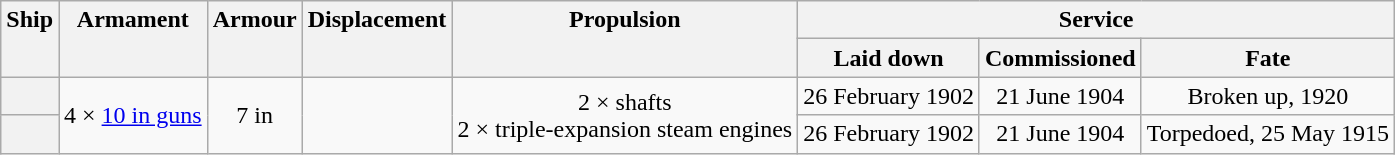<table class="wikitable plainrowheaders" style="text-align: center;">
<tr valign="top">
<th scope="col" rowspan="2">Ship</th>
<th scope="col" rowspan="2">Armament</th>
<th scope="col" rowspan="2">Armour</th>
<th scope="col" rowspan="2">Displacement</th>
<th scope="col" rowspan="2">Propulsion</th>
<th scope="col" colspan="3">Service</th>
</tr>
<tr valign="top">
<th scope="col">Laid down</th>
<th scope="col">Commissioned</th>
<th scope="col">Fate</th>
</tr>
<tr valign="center">
<th scope="row"></th>
<td rowspan="2">4 × <a href='#'>10 in guns</a></td>
<td rowspan="2">7 in</td>
<td rowspan="2"></td>
<td rowspan="2">2 × shafts<br>2 × triple-expansion steam engines<br></td>
<td>26 February 1902</td>
<td>21 June 1904</td>
<td>Broken up, 1920</td>
</tr>
<tr valign="top">
<th scope="row"></th>
<td>26 February 1902</td>
<td>21 June 1904</td>
<td>Torpedoed, 25 May 1915</td>
</tr>
</table>
